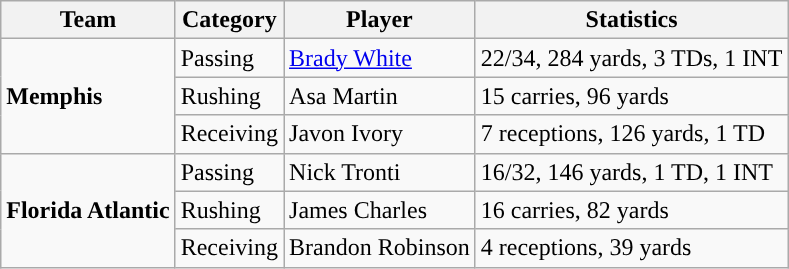<table class="wikitable" style="float: left;">
<tr>
<th>Team</th>
<th>Category</th>
<th>Player</th>
<th>Statistics</th>
</tr>
<tr>
<td rowspan=3><strong>Memphis</strong></td>
<td>Passing</td>
<td><a href='#'>Brady White</a></td>
<td>22/34, 284 yards, 3 TDs, 1 INT</td>
</tr>
<tr>
<td>Rushing</td>
<td>Asa Martin</td>
<td>15 carries, 96 yards</td>
</tr>
<tr>
<td>Receiving</td>
<td>Javon Ivory</td>
<td>7 receptions, 126 yards, 1 TD</td>
</tr>
<tr>
<td rowspan=3><strong>Florida Atlantic</strong></td>
<td>Passing</td>
<td>Nick Tronti</td>
<td>16/32, 146 yards, 1 TD, 1 INT</td>
</tr>
<tr>
<td>Rushing</td>
<td>James Charles</td>
<td>16 carries, 82 yards</td>
</tr>
<tr>
<td>Receiving</td>
<td>Brandon Robinson</td>
<td>4 receptions, 39 yards</td>
</tr>
</table>
